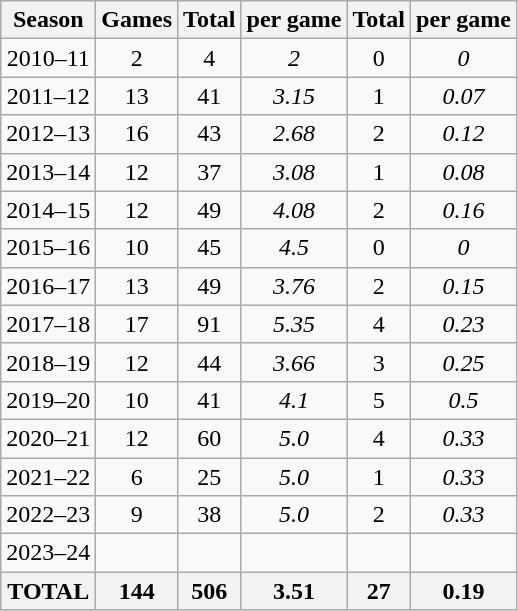<table class="wikitable" style="text-align:center">
<tr>
<th>Season</th>
<th>Games</th>
<th>Total </th>
<th> per game</th>
<th>Total </th>
<th> per game</th>
</tr>
<tr>
<td>2010–11</td>
<td>2</td>
<td>4</td>
<td><em>2</em></td>
<td>0</td>
<td><em>0</em></td>
</tr>
<tr>
<td>2011–12</td>
<td>13</td>
<td>41</td>
<td><em>3.15</em></td>
<td>1</td>
<td><em>0.07</em></td>
</tr>
<tr>
<td>2012–13</td>
<td>16</td>
<td>43</td>
<td><em>2.68</em></td>
<td>2</td>
<td><em>0.12</em></td>
</tr>
<tr>
<td>2013–14</td>
<td>12</td>
<td>37</td>
<td><em>3.08</em></td>
<td>1</td>
<td><em>0.08</em></td>
</tr>
<tr>
<td>2014–15</td>
<td>12</td>
<td>49</td>
<td><em>4.08</em></td>
<td>2</td>
<td><em>0.16</em></td>
</tr>
<tr>
<td>2015–16</td>
<td>10</td>
<td>45</td>
<td><em>4.5</em></td>
<td>0</td>
<td><em>0</em></td>
</tr>
<tr>
<td>2016–17</td>
<td>13</td>
<td>49</td>
<td><em>3.76</em></td>
<td>2</td>
<td><em>0.15</em></td>
</tr>
<tr>
<td>2017–18</td>
<td>17</td>
<td>91</td>
<td><em>5.35</em></td>
<td>4</td>
<td><em>0.23</em></td>
</tr>
<tr>
<td>2018–19</td>
<td>12</td>
<td>44</td>
<td><em>3.66</em></td>
<td>3</td>
<td><em>0.25</em></td>
</tr>
<tr>
<td>2019–20</td>
<td>10</td>
<td>41</td>
<td><em>4.1</em></td>
<td>5</td>
<td><em>0.5</em></td>
</tr>
<tr>
<td>2020–21</td>
<td>12</td>
<td>60</td>
<td><em>5.0</em></td>
<td>4</td>
<td><em>0.33</em></td>
</tr>
<tr>
<td>2021–22</td>
<td>6</td>
<td>25</td>
<td><em>5.0</em></td>
<td>1</td>
<td><em>0.33</em></td>
</tr>
<tr>
<td>2022–23</td>
<td>9</td>
<td>38</td>
<td><em>5.0</em></td>
<td>2</td>
<td><em>0.33</em></td>
</tr>
<tr>
<td>2023–24</td>
<td></td>
<td></td>
<td></td>
<td></td>
<td></td>
</tr>
<tr>
<th>TOTAL</th>
<th>144</th>
<th>506</th>
<th>3.51</th>
<th>27</th>
<th>0.19</th>
</tr>
</table>
